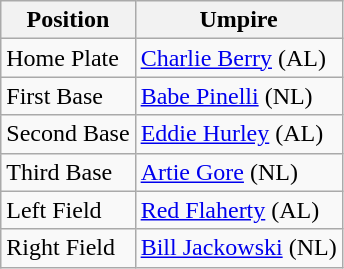<table class="wikitable">
<tr>
<th>Position</th>
<th>Umpire</th>
</tr>
<tr>
<td>Home Plate</td>
<td><a href='#'>Charlie Berry</a> (AL)</td>
</tr>
<tr>
<td>First Base</td>
<td><a href='#'>Babe Pinelli</a> (NL)</td>
</tr>
<tr>
<td>Second Base</td>
<td><a href='#'>Eddie Hurley</a> (AL)</td>
</tr>
<tr>
<td>Third Base</td>
<td><a href='#'>Artie Gore</a> (NL)</td>
</tr>
<tr>
<td>Left Field</td>
<td><a href='#'>Red Flaherty</a> (AL)</td>
</tr>
<tr>
<td>Right Field</td>
<td><a href='#'>Bill Jackowski</a> (NL)</td>
</tr>
</table>
